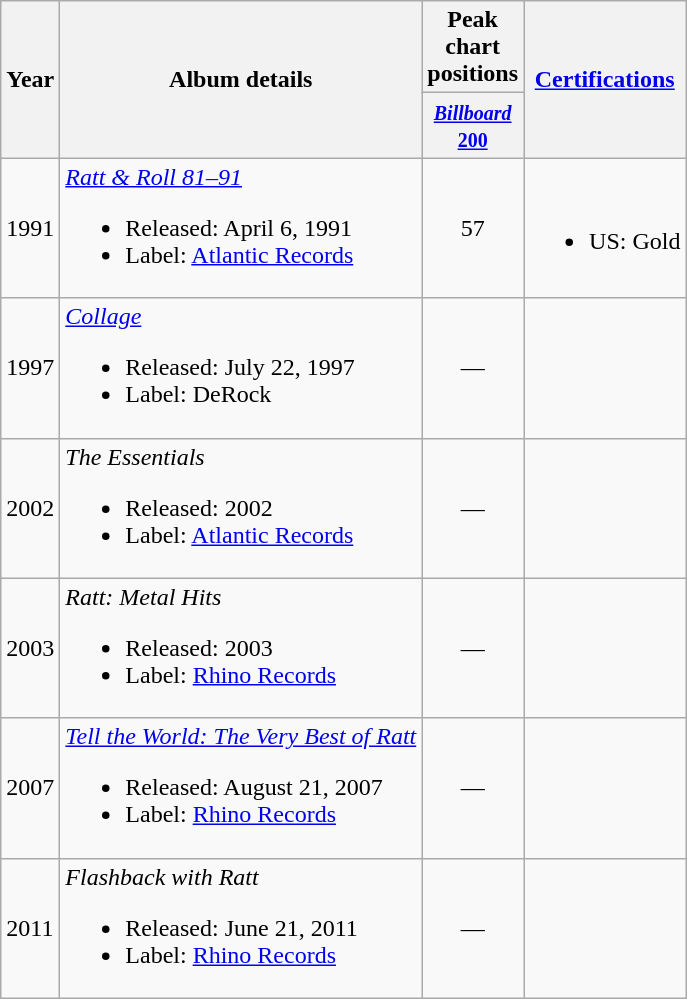<table class="wikitable">
<tr>
<th rowspan=2>Year</th>
<th rowspan=2>Album details</th>
<th colspan=1>Peak chart positions</th>
<th rowspan=2><a href='#'>Certifications</a></th>
</tr>
<tr>
<th style="width:2em"><small><a href='#'><em>Billboard</em> 200</a></small></th>
</tr>
<tr>
<td>1991</td>
<td><em><a href='#'>Ratt & Roll 81–91</a></em><br><ul><li>Released: April 6, 1991</li><li>Label: <a href='#'>Atlantic Records</a></li></ul></td>
<td align="center">57</td>
<td alignleft><br><ul><li>US: Gold</li></ul></td>
</tr>
<tr>
<td>1997</td>
<td><em><a href='#'>Collage</a></em><br><ul><li>Released: July 22, 1997</li><li>Label: DeRock</li></ul></td>
<td align="center">—</td>
<td align="center"></td>
</tr>
<tr>
<td>2002</td>
<td><em>The Essentials</em><br><ul><li>Released: 2002</li><li>Label: <a href='#'>Atlantic Records</a></li></ul></td>
<td align="center">—</td>
<td align="center"></td>
</tr>
<tr>
<td>2003</td>
<td><em>Ratt: Metal Hits</em><br><ul><li>Released: 2003</li><li>Label: <a href='#'>Rhino Records</a></li></ul></td>
<td align="center">—</td>
<td align="center"></td>
</tr>
<tr>
<td>2007</td>
<td><em><a href='#'>Tell the World: The Very Best of Ratt</a></em><br><ul><li>Released: August 21, 2007</li><li>Label: <a href='#'>Rhino Records</a></li></ul></td>
<td align="center">—</td>
<td align="center"></td>
</tr>
<tr>
<td>2011</td>
<td><em>Flashback with Ratt</em><br><ul><li>Released: June 21, 2011</li><li>Label: <a href='#'>Rhino Records</a></li></ul></td>
<td align="center">—</td>
<td align="center"></td>
</tr>
</table>
